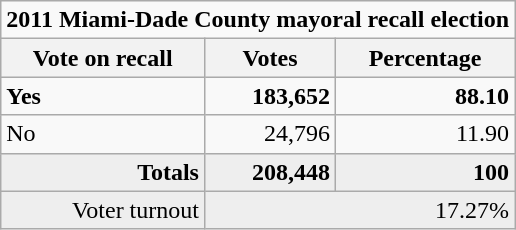<table class="wikitable">
<tr>
<td colspan="6" style="text-align:center;"><strong>2011 Miami-Dade County mayoral recall election</strong></td>
</tr>
<tr style="background:#eee; text-align:center;">
<th colspan="4">Vote on recall</th>
<th style="width: 5em">Votes</th>
<th style="width: 7em">Percentage</th>
</tr>
<tr style="text-align:left;">
<td colspan=4> <strong>Yes</strong></td>
<td style="text-align:right;"><strong>183,652</strong></td>
<td style="text-align:right;"><strong>88.10</strong></td>
</tr>
<tr style="text-align:left;">
<td colspan=4>No</td>
<td style="text-align:right;">24,796</td>
<td style="text-align:right;">11.90</td>
</tr>
<tr style="background:#eee; text-align:right;">
<td colspan="4"><strong>Totals</strong></td>
<td><strong>208,448</strong></td>
<td><strong>100</strong></td>
</tr>
<tr style="background:#eee; text-align:right;">
<td colspan="4">Voter turnout</td>
<td colspan="2">17.27%</td>
</tr>
</table>
